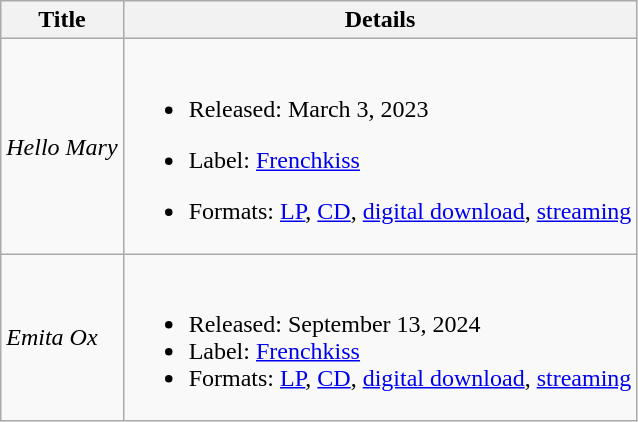<table class="wikitable">
<tr>
<th>Title</th>
<th>Details</th>
</tr>
<tr>
<td><em>Hello Mary</em></td>
<td><br><ul><li>Released: March 3, 2023</li></ul><ul><li>Label: <a href='#'>Frenchkiss</a></li></ul><ul><li>Formats: <a href='#'>LP</a>, <a href='#'>CD</a>, <a href='#'>digital download</a>, <a href='#'>streaming</a></li></ul></td>
</tr>
<tr>
<td><em>Emita Ox</em></td>
<td><br><ul><li>Released: September 13, 2024</li><li>Label: <a href='#'>Frenchkiss</a></li><li>Formats: <a href='#'>LP</a>, <a href='#'>CD</a>, <a href='#'>digital download</a>, <a href='#'>streaming</a></li></ul></td>
</tr>
</table>
